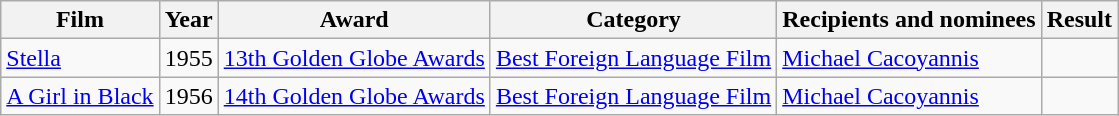<table class="wikitable">
<tr>
<th>Film</th>
<th>Year</th>
<th>Award</th>
<th>Category</th>
<th>Recipients and nominees</th>
<th>Result</th>
</tr>
<tr>
<td><a href='#'>Stella</a></td>
<td>1955</td>
<td><a href='#'>13th Golden Globe Awards</a></td>
<td><a href='#'>Best Foreign Language Film</a></td>
<td><a href='#'>Michael Cacoyannis</a></td>
<td></td>
</tr>
<tr>
<td><a href='#'>A Girl in Black</a></td>
<td>1956</td>
<td><a href='#'>14th Golden Globe Awards</a></td>
<td><a href='#'>Best Foreign Language Film</a></td>
<td><a href='#'>Michael Cacoyannis</a></td>
<td></td>
</tr>
</table>
